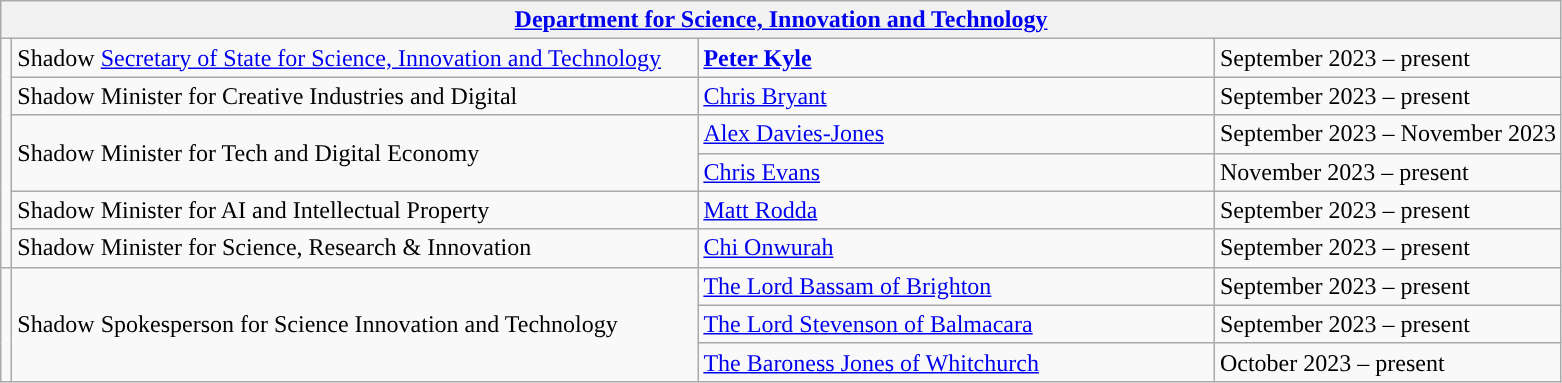<table class="wikitable">
<tr>
<th colspan="5"><a href='#'>Department for Science, Innovation and Technology</a></th>
</tr>
<tr>
<td rowspan="6" style="background: "></td>
<td style="width: 450px;">Shadow <a href='#'>Secretary of State for Science, Innovation and Technology</a></td>
<td style="width: 337px;"><strong><a href='#'>Peter Kyle</a></strong></td>
<td>September 2023 – present</td>
</tr>
<tr>
<td>Shadow Minister for Creative Industries and Digital</td>
<td style="width: 337px;"><a href='#'>Chris Bryant</a></td>
<td>September 2023 – present</td>
</tr>
<tr>
<td rowspan="2">Shadow Minister for Tech and Digital Economy</td>
<td style="width: 337px;"><a href='#'>Alex Davies-Jones</a></td>
<td>September 2023 – November 2023</td>
</tr>
<tr>
<td style="width: 337px;"><a href='#'>Chris Evans</a></td>
<td>November 2023 – present</td>
</tr>
<tr>
<td>Shadow Minister for AI and Intellectual Property</td>
<td style="width: 337px;"><a href='#'>Matt Rodda</a></td>
<td>September 2023 – present</td>
</tr>
<tr>
<td>Shadow Minister for Science, Research & Innovation</td>
<td style="width: 337px:"><a href='#'>Chi Onwurah</a></td>
<td>September 2023 – present</td>
</tr>
<tr>
<td rowspan="3" style="background: "></td>
<td rowspan="3">Shadow Spokesperson for Science Innovation and Technology</td>
<td><a href='#'>The Lord Bassam of Brighton</a></td>
<td>September 2023 – present</td>
</tr>
<tr>
<td><a href='#'>The Lord Stevenson of Balmacara</a></td>
<td>September 2023 – present</td>
</tr>
<tr>
<td><a href='#'>The Baroness Jones of Whitchurch</a></td>
<td>October 2023 – present</td>
</tr>
</table>
